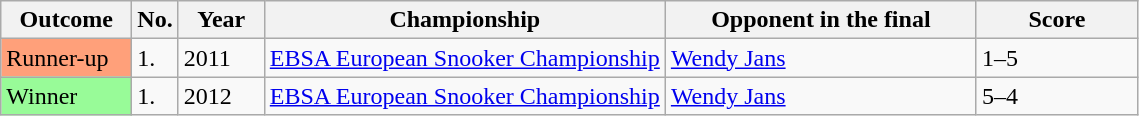<table class="sortable wikitable">
<tr>
<th width="80">Outcome</th>
<th width="20">No.</th>
<th width="50">Year</th>
<th width="260">Championship</th>
<th width="200">Opponent in the final</th>
<th width="100">Score</th>
</tr>
<tr>
<td style="background:#ffa07a;">Runner-up</td>
<td>1.</td>
<td>2011</td>
<td><a href='#'>EBSA European Snooker Championship</a></td>
<td> <a href='#'>Wendy Jans</a></td>
<td>1–5</td>
</tr>
<tr>
<td style="background:#98fb98;">Winner</td>
<td>1.</td>
<td>2012</td>
<td><a href='#'>EBSA European Snooker Championship</a></td>
<td> <a href='#'>Wendy Jans</a></td>
<td>5–4</td>
</tr>
</table>
